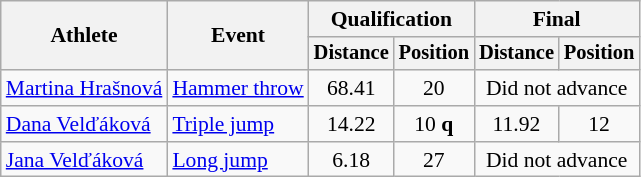<table class=wikitable style="font-size:90%">
<tr>
<th rowspan="2">Athlete</th>
<th rowspan="2">Event</th>
<th colspan="2">Qualification</th>
<th colspan="2">Final</th>
</tr>
<tr style="font-size:95%">
<th>Distance</th>
<th>Position</th>
<th>Distance</th>
<th>Position</th>
</tr>
<tr align=center>
<td align=left><a href='#'>Martina Hrašnová</a></td>
<td align=left><a href='#'>Hammer throw</a></td>
<td>68.41</td>
<td>20</td>
<td colspan=2>Did not advance</td>
</tr>
<tr align=center>
<td align=left><a href='#'>Dana Velďáková</a></td>
<td align=left><a href='#'>Triple jump</a></td>
<td>14.22</td>
<td>10 <strong>q</strong></td>
<td>11.92</td>
<td>12</td>
</tr>
<tr align=center>
<td align=left><a href='#'>Jana Velďáková</a></td>
<td align=left><a href='#'>Long jump</a></td>
<td>6.18</td>
<td>27</td>
<td colspan=2>Did not advance</td>
</tr>
</table>
